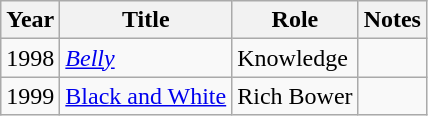<table class="wikitable sortable">
<tr>
<th>Year</th>
<th>Title</th>
<th>Role</th>
<th class="unsortable">Notes</th>
</tr>
<tr>
<td>1998</td>
<td><em><a href='#'>Belly</a></em></td>
<td>Knowledge</td>
<td></td>
</tr>
<tr>
<td>1999</td>
<td><a href='#'>Black and White</a></td>
<td>Rich Bower</td>
<td></td>
</tr>
</table>
